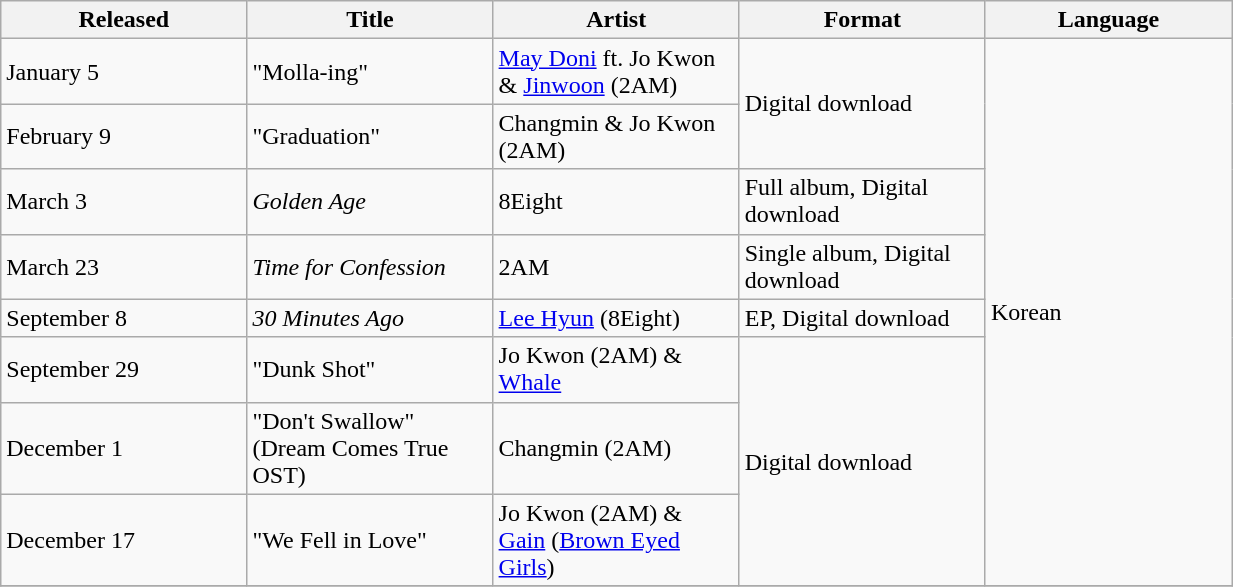<table class="wikitable sortable" align="left center" style="width:65%;">
<tr>
<th style="width:20%;">Released</th>
<th style="width:20%;">Title</th>
<th style="width:20%;">Artist</th>
<th style="width:20%;">Format</th>
<th style="width:20%;">Language</th>
</tr>
<tr>
<td>January 5</td>
<td>"Molla-ing"</td>
<td><a href='#'>May Doni</a> ft. Jo Kwon & <a href='#'>Jinwoon</a> (2AM)</td>
<td rowspan="2">Digital download</td>
<td rowspan="8">Korean</td>
</tr>
<tr>
<td>February 9</td>
<td>"Graduation"</td>
<td>Changmin & Jo Kwon (2AM)</td>
</tr>
<tr>
<td>March 3</td>
<td><em>Golden Age</em></td>
<td>8Eight</td>
<td>Full album, Digital download</td>
</tr>
<tr>
<td>March 23</td>
<td><em>Time for Confession</em></td>
<td>2AM</td>
<td>Single album, Digital download</td>
</tr>
<tr>
<td>September 8</td>
<td><em>30 Minutes Ago</em></td>
<td><a href='#'>Lee Hyun</a> (8Eight)</td>
<td>EP, Digital download</td>
</tr>
<tr>
<td>September 29</td>
<td>"Dunk Shot"</td>
<td>Jo Kwon (2AM) & <a href='#'>Whale</a></td>
<td rowspan="3">Digital download</td>
</tr>
<tr>
<td>December 1</td>
<td>"Don't Swallow" (Dream Comes True OST)</td>
<td>Changmin (2AM)</td>
</tr>
<tr>
<td>December 17</td>
<td>"We Fell in Love"</td>
<td>Jo Kwon (2AM) & <a href='#'>Gain</a> (<a href='#'>Brown Eyed Girls</a>)</td>
</tr>
<tr>
</tr>
</table>
